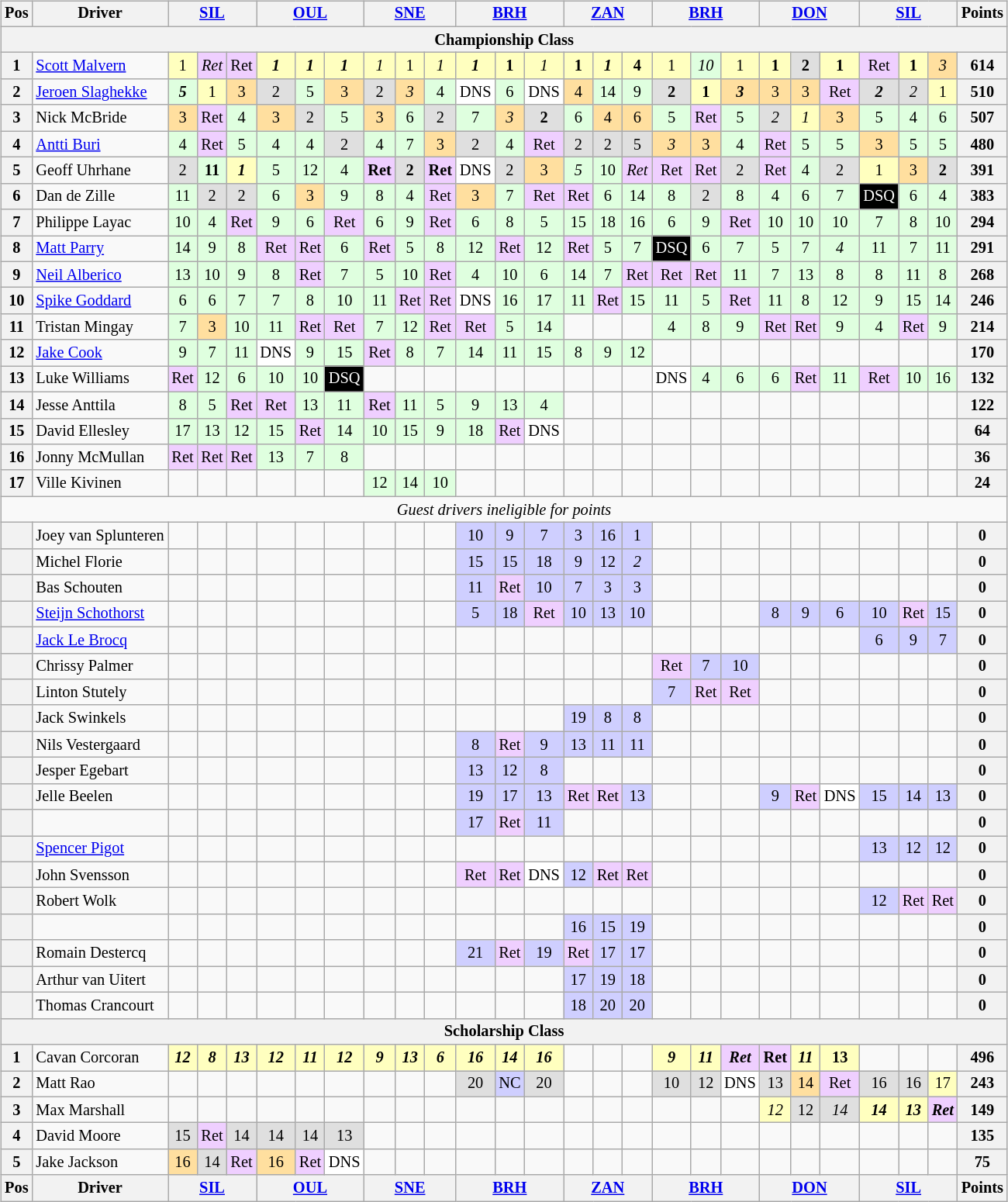<table>
<tr>
<td><br><table class="wikitable" style="font-size: 85%; text-align: center;">
<tr valign="top">
<th valign="middle">Pos</th>
<th valign="middle">Driver</th>
<th colspan="3"><a href='#'>SIL</a><br></th>
<th colspan="3"><a href='#'>OUL</a><br></th>
<th colspan="3"><a href='#'>SNE</a><br></th>
<th colspan="3"><a href='#'>BRH</a><br></th>
<th colspan="3"><a href='#'>ZAN</a><br></th>
<th colspan="3"><a href='#'>BRH</a><br></th>
<th colspan="3"><a href='#'>DON</a><br></th>
<th colspan="3"><a href='#'>SIL</a><br></th>
<th valign="middle">Points</th>
</tr>
<tr>
<th colspan=27>Championship Class</th>
</tr>
<tr>
<th>1</th>
<td align=left> <a href='#'>Scott Malvern</a></td>
<td style="background:#FFFFBF;">1</td>
<td style="background:#EFCFFF;"><em>Ret</em></td>
<td style="background:#EFCFFF;">Ret</td>
<td style="background:#FFFFBF;"><strong><em>1</em></strong></td>
<td style="background:#FFFFBF;"><strong><em>1</em></strong></td>
<td style="background:#FFFFBF;"><strong><em>1</em></strong></td>
<td style="background:#FFFFBF;"><em>1</em></td>
<td style="background:#FFFFBF;">1</td>
<td style="background:#FFFFBF;"><em>1</em></td>
<td style="background:#FFFFBF;"><strong><em>1</em></strong></td>
<td style="background:#FFFFBF;"><strong>1</strong></td>
<td style="background:#FFFFBF;"><em>1</em></td>
<td style="background:#FFFFBF;"><strong>1</strong></td>
<td style="background:#FFFFBF;"><strong><em>1</em></strong></td>
<td style="background:#FFFFBF;"><strong>4</strong></td>
<td style="background:#FFFFBF;">1</td>
<td style="background:#DFFFDF;"><em>10</em></td>
<td style="background:#FFFFBF;">1</td>
<td style="background:#FFFFBF;"><strong>1</strong></td>
<td style="background:#DFDFDF;"><strong>2</strong></td>
<td style="background:#FFFFBF;"><strong>1</strong></td>
<td style="background:#EFCFFF;">Ret</td>
<td style="background:#FFFFBF;"><strong>1</strong></td>
<td style="background:#FFDF9F;"><em>3</em></td>
<th>614</th>
</tr>
<tr>
<th>2</th>
<td align=left> <a href='#'>Jeroen Slaghekke</a></td>
<td style="background:#DFFFDF;"><strong><em>5</em></strong></td>
<td style="background:#FFFFBF;">1</td>
<td style="background:#FFDF9F;">3</td>
<td style="background:#DFDFDF;">2</td>
<td style="background:#DFFFDF;">5</td>
<td style="background:#FFDF9F;">3</td>
<td style="background:#DFDFDF;">2</td>
<td style="background:#FFDF9F;"><em>3</em></td>
<td style="background:#DFFFDF;">4</td>
<td style="background:#FFFFFF;">DNS</td>
<td style="background:#DFFFDF;">6</td>
<td style="background:#FFFFFF;">DNS</td>
<td style="background:#FFDF9F;">4</td>
<td style="background:#DFFFDF;">14</td>
<td style="background:#DFFFDF;">9</td>
<td style="background:#DFDFDF;"><strong>2</strong></td>
<td style="background:#FFFFBF;"><strong>1</strong></td>
<td style="background:#FFDF9F;"><strong><em>3</em></strong></td>
<td style="background:#FFDF9F;">3</td>
<td style="background:#FFDF9F;">3</td>
<td style="background:#EFCFFF;">Ret</td>
<td style="background:#DFDFDF;"><strong><em>2</em></strong></td>
<td style="background:#DFDFDF;"><em>2</em></td>
<td style="background:#FFFFBF;">1</td>
<th>510</th>
</tr>
<tr>
<th>3</th>
<td align=left> Nick McBride</td>
<td style="background:#FFDF9F;">3</td>
<td style="background:#EFCFFF;">Ret</td>
<td style="background:#DFFFDF;">4</td>
<td style="background:#FFDF9F;">3</td>
<td style="background:#DFDFDF;">2</td>
<td style="background:#DFFFDF;">5</td>
<td style="background:#FFDF9F;">3</td>
<td style="background:#DFFFDF;">6</td>
<td style="background:#DFDFDF;">2</td>
<td style="background:#DFFFDF;">7</td>
<td style="background:#FFDF9F;"><em>3</em></td>
<td style="background:#DFDFDF;"><strong>2</strong></td>
<td style="background:#DFFFDF;">6</td>
<td style="background:#FFDF9F;">4</td>
<td style="background:#FFDF9F;">6</td>
<td style="background:#DFFFDF;">5</td>
<td style="background:#EFCFFF;">Ret</td>
<td style="background:#DFFFDF;">5</td>
<td style="background:#DFDFDF;"><em>2</em></td>
<td style="background:#FFFFBF;"><em>1</em></td>
<td style="background:#FFDF9F;">3</td>
<td style="background:#DFFFDF;">5</td>
<td style="background:#DFFFDF;">4</td>
<td style="background:#DFFFDF;">6</td>
<th>507</th>
</tr>
<tr>
<th>4</th>
<td align=left> <a href='#'>Antti Buri</a></td>
<td style="background:#DFFFDF;">4</td>
<td style="background:#EFCFFF;">Ret</td>
<td style="background:#DFFFDF;">5</td>
<td style="background:#DFFFDF;">4</td>
<td style="background:#DFFFDF;">4</td>
<td style="background:#DFDFDF;">2</td>
<td style="background:#DFFFDF;">4</td>
<td style="background:#DFFFDF;">7</td>
<td style="background:#FFDF9F;">3</td>
<td style="background:#DFDFDF;">2</td>
<td style="background:#DFFFDF;">4</td>
<td style="background:#EFCFFF;">Ret</td>
<td style="background:#DFDFDF;">2</td>
<td style="background:#DFDFDF;">2</td>
<td style="background:#DFDFDF;">5</td>
<td style="background:#FFDF9F;"><em>3</em></td>
<td style="background:#FFDF9F;">3</td>
<td style="background:#DFFFDF;">4</td>
<td style="background:#EFCFFF;">Ret</td>
<td style="background:#DFFFDF;">5</td>
<td style="background:#DFFFDF;">5</td>
<td style="background:#FFDF9F;">3</td>
<td style="background:#DFFFDF;">5</td>
<td style="background:#DFFFDF;">5</td>
<th>480</th>
</tr>
<tr>
<th>5</th>
<td align=left> Geoff Uhrhane</td>
<td style="background:#DFDFDF;">2</td>
<td style="background:#DFFFDF;"><strong>11</strong></td>
<td style="background:#FFFFBF;"><strong><em>1</em></strong></td>
<td style="background:#DFFFDF;">5</td>
<td style="background:#DFFFDF;">12</td>
<td style="background:#DFFFDF;">4</td>
<td style="background:#EFCFFF;"><strong>Ret</strong></td>
<td style="background:#DFDFDF;"><strong>2</strong></td>
<td style="background:#EFCFFF;"><strong>Ret</strong></td>
<td style="background:#FFFFFF;">DNS</td>
<td style="background:#DFDFDF;">2</td>
<td style="background:#FFDF9F;">3</td>
<td style="background:#DFFFDF;"><em>5</em></td>
<td style="background:#DFFFDF;">10</td>
<td style="background:#EFCFFF;"><em>Ret</em></td>
<td style="background:#EFCFFF;">Ret</td>
<td style="background:#EFCFFF;">Ret</td>
<td style="background:#DFDFDF;">2</td>
<td style="background:#EFCFFF;">Ret</td>
<td style="background:#DFFFDF;">4</td>
<td style="background:#DFDFDF;">2</td>
<td style="background:#FFFFBF;">1</td>
<td style="background:#FFDF9F;">3</td>
<td style="background:#DFDFDF;"><strong>2</strong></td>
<th>391</th>
</tr>
<tr>
<th>6</th>
<td align=left> Dan de Zille</td>
<td style="background:#DFFFDF;">11</td>
<td style="background:#DFDFDF;">2</td>
<td style="background:#DFDFDF;">2</td>
<td style="background:#DFFFDF;">6</td>
<td style="background:#FFDF9F;">3</td>
<td style="background:#DFFFDF;">9</td>
<td style="background:#DFFFDF;">8</td>
<td style="background:#DFFFDF;">4</td>
<td style="background:#EFCFFF;">Ret</td>
<td style="background:#FFDF9F;">3</td>
<td style="background:#DFFFDF;">7</td>
<td style="background:#EFCFFF;">Ret</td>
<td style="background:#EFCFFF;">Ret</td>
<td style="background:#DFFFDF;">6</td>
<td style="background:#DFFFDF;">14</td>
<td style="background:#DFFFDF;">8</td>
<td style="background:#DFDFDF;">2</td>
<td style="background:#DFFFDF;">8</td>
<td style="background:#DFFFDF;">4</td>
<td style="background:#DFFFDF;">6</td>
<td style="background:#DFFFDF;">7</td>
<td style="background:#000000; color:white">DSQ</td>
<td style="background:#DFFFDF;">6</td>
<td style="background:#DFFFDF;">4</td>
<th>383</th>
</tr>
<tr>
<th>7</th>
<td align=left> Philippe Layac</td>
<td style="background:#DFFFDF;">10</td>
<td style="background:#DFFFDF;">4</td>
<td style="background:#EFCFFF;">Ret</td>
<td style="background:#DFFFDF;">9</td>
<td style="background:#DFFFDF;">6</td>
<td style="background:#EFCFFF;">Ret</td>
<td style="background:#DFFFDF;">6</td>
<td style="background:#DFFFDF;">9</td>
<td style="background:#EFCFFF;">Ret</td>
<td style="background:#DFFFDF;">6</td>
<td style="background:#DFFFDF;">8</td>
<td style="background:#DFFFDF;">5</td>
<td style="background:#DFFFDF;">15</td>
<td style="background:#DFFFDF;">18</td>
<td style="background:#DFFFDF;">16</td>
<td style="background:#DFFFDF;">6</td>
<td style="background:#DFFFDF;">9</td>
<td style="background:#EFCFFF;">Ret</td>
<td style="background:#DFFFDF;">10</td>
<td style="background:#DFFFDF;">10</td>
<td style="background:#DFFFDF;">10</td>
<td style="background:#DFFFDF;">7</td>
<td style="background:#DFFFDF;">8</td>
<td style="background:#DFFFDF;">10</td>
<th>294</th>
</tr>
<tr>
<th>8</th>
<td align=left> <a href='#'>Matt Parry</a></td>
<td style="background:#DFFFDF;">14</td>
<td style="background:#DFFFDF;">9</td>
<td style="background:#DFFFDF;">8</td>
<td style="background:#EFCFFF;">Ret</td>
<td style="background:#EFCFFF;">Ret</td>
<td style="background:#DFFFDF;">6</td>
<td style="background:#EFCFFF;">Ret</td>
<td style="background:#DFFFDF;">5</td>
<td style="background:#DFFFDF;">8</td>
<td style="background:#DFFFDF;">12</td>
<td style="background:#EFCFFF;">Ret</td>
<td style="background:#DFFFDF;">12</td>
<td style="background:#EFCFFF;">Ret</td>
<td style="background:#DFFFDF;">5</td>
<td style="background:#DFFFDF;">7</td>
<td style="background:#000000; color:white">DSQ</td>
<td style="background:#DFFFDF;">6</td>
<td style="background:#DFFFDF;">7</td>
<td style="background:#DFFFDF;">5</td>
<td style="background:#DFFFDF;">7</td>
<td style="background:#DFFFDF;"><em>4</em></td>
<td style="background:#DFFFDF;">11</td>
<td style="background:#DFFFDF;">7</td>
<td style="background:#DFFFDF;">11</td>
<th>291</th>
</tr>
<tr>
<th>9</th>
<td align=left> <a href='#'>Neil Alberico</a></td>
<td style="background:#DFFFDF;">13</td>
<td style="background:#DFFFDF;">10</td>
<td style="background:#DFFFDF;">9</td>
<td style="background:#DFFFDF;">8</td>
<td style="background:#EFCFFF;">Ret</td>
<td style="background:#DFFFDF;">7</td>
<td style="background:#DFFFDF;">5</td>
<td style="background:#DFFFDF;">10</td>
<td style="background:#EFCFFF;">Ret</td>
<td style="background:#DFFFDF;">4</td>
<td style="background:#DFFFDF;">10</td>
<td style="background:#DFFFDF;">6</td>
<td style="background:#DFFFDF;">14</td>
<td style="background:#DFFFDF;">7</td>
<td style="background:#EFCFFF;">Ret</td>
<td style="background:#EFCFFF;">Ret</td>
<td style="background:#EFCFFF;">Ret</td>
<td style="background:#DFFFDF;">11</td>
<td style="background:#DFFFDF;">7</td>
<td style="background:#DFFFDF;">13</td>
<td style="background:#DFFFDF;">8</td>
<td style="background:#DFFFDF;">8</td>
<td style="background:#DFFFDF;">11</td>
<td style="background:#DFFFDF;">8</td>
<th>268</th>
</tr>
<tr>
<th>10</th>
<td align=left> <a href='#'>Spike Goddard</a></td>
<td style="background:#DFFFDF;">6</td>
<td style="background:#DFFFDF;">6</td>
<td style="background:#DFFFDF;">7</td>
<td style="background:#DFFFDF;">7</td>
<td style="background:#DFFFDF;">8</td>
<td style="background:#DFFFDF;">10</td>
<td style="background:#DFFFDF;">11</td>
<td style="background:#EFCFFF;">Ret</td>
<td style="background:#EFCFFF;">Ret</td>
<td style="background:#FFFFFF;">DNS</td>
<td style="background:#DFFFDF;">16</td>
<td style="background:#DFFFDF;">17</td>
<td style="background:#DFFFDF;">11</td>
<td style="background:#EFCFFF;">Ret</td>
<td style="background:#DFFFDF;">15</td>
<td style="background:#DFFFDF;">11</td>
<td style="background:#DFFFDF;">5</td>
<td style="background:#EFCFFF;">Ret</td>
<td style="background:#DFFFDF;">11</td>
<td style="background:#DFFFDF;">8</td>
<td style="background:#DFFFDF;">12</td>
<td style="background:#DFFFDF;">9</td>
<td style="background:#DFFFDF;">15</td>
<td style="background:#DFFFDF;">14</td>
<th>246</th>
</tr>
<tr>
<th>11</th>
<td align=left> Tristan Mingay</td>
<td style="background:#DFFFDF;">7</td>
<td style="background:#FFDF9F;">3</td>
<td style="background:#DFFFDF;">10</td>
<td style="background:#DFFFDF;">11</td>
<td style="background:#EFCFFF;">Ret</td>
<td style="background:#EFCFFF;">Ret</td>
<td style="background:#DFFFDF;">7</td>
<td style="background:#DFFFDF;">12</td>
<td style="background:#EFCFFF;">Ret</td>
<td style="background:#EFCFFF;">Ret</td>
<td style="background:#DFFFDF;">5</td>
<td style="background:#DFFFDF;">14</td>
<td></td>
<td></td>
<td></td>
<td style="background:#DFFFDF;">4</td>
<td style="background:#DFFFDF;">8</td>
<td style="background:#DFFFDF;">9</td>
<td style="background:#EFCFFF;">Ret</td>
<td style="background:#EFCFFF;">Ret</td>
<td style="background:#DFFFDF;">9</td>
<td style="background:#DFFFDF;">4</td>
<td style="background:#EFCFFF;">Ret</td>
<td style="background:#DFFFDF;">9</td>
<th>214</th>
</tr>
<tr>
<th>12</th>
<td align=left> <a href='#'>Jake Cook</a></td>
<td style="background:#DFFFDF;">9</td>
<td style="background:#DFFFDF;">7</td>
<td style="background:#DFFFDF;">11</td>
<td style="background:#FFFFFF;">DNS</td>
<td style="background:#DFFFDF;">9</td>
<td style="background:#DFFFDF;">15</td>
<td style="background:#EFCFFF;">Ret</td>
<td style="background:#DFFFDF;">8</td>
<td style="background:#DFFFDF;">7</td>
<td style="background:#DFFFDF;">14</td>
<td style="background:#DFFFDF;">11</td>
<td style="background:#DFFFDF;">15</td>
<td style="background:#DFFFDF;">8</td>
<td style="background:#DFFFDF;">9</td>
<td style="background:#DFFFDF;">12</td>
<td></td>
<td></td>
<td></td>
<td></td>
<td></td>
<td></td>
<td></td>
<td></td>
<td></td>
<th>170</th>
</tr>
<tr>
<th>13</th>
<td align=left> Luke Williams</td>
<td style="background:#EFCFFF;">Ret</td>
<td style="background:#DFFFDF;">12</td>
<td style="background:#DFFFDF;">6</td>
<td style="background:#DFFFDF;">10</td>
<td style="background:#DFFFDF;">10</td>
<td style="background:#000000; color:white">DSQ</td>
<td></td>
<td></td>
<td></td>
<td></td>
<td></td>
<td></td>
<td></td>
<td></td>
<td></td>
<td style="background:#FFFFFF;">DNS</td>
<td style="background:#DFFFDF;">4</td>
<td style="background:#DFFFDF;">6</td>
<td style="background:#DFFFDF;">6</td>
<td style="background:#EFCFFF;">Ret</td>
<td style="background:#DFFFDF;">11</td>
<td style="background:#EFCFFF;">Ret</td>
<td style="background:#DFFFDF;">10</td>
<td style="background:#DFFFDF;">16</td>
<th>132</th>
</tr>
<tr>
<th>14</th>
<td align=left> Jesse Anttila</td>
<td style="background:#DFFFDF;">8</td>
<td style="background:#DFFFDF;">5</td>
<td style="background:#EFCFFF;">Ret</td>
<td style="background:#EFCFFF;">Ret</td>
<td style="background:#DFFFDF;">13</td>
<td style="background:#DFFFDF;">11</td>
<td style="background:#EFCFFF;">Ret</td>
<td style="background:#DFFFDF;">11</td>
<td style="background:#DFFFDF;">5</td>
<td style="background:#DFFFDF;">9</td>
<td style="background:#DFFFDF;">13</td>
<td style="background:#DFFFDF;">4</td>
<td></td>
<td></td>
<td></td>
<td></td>
<td></td>
<td></td>
<td></td>
<td></td>
<td></td>
<td></td>
<td></td>
<td></td>
<th>122</th>
</tr>
<tr>
<th>15</th>
<td align=left> David Ellesley</td>
<td style="background:#DFFFDF;">17</td>
<td style="background:#DFFFDF;">13</td>
<td style="background:#DFFFDF;">12</td>
<td style="background:#DFFFDF;">15</td>
<td style="background:#EFCFFF;">Ret</td>
<td style="background:#DFFFDF;">14</td>
<td style="background:#DFFFDF;">10</td>
<td style="background:#DFFFDF;">15</td>
<td style="background:#DFFFDF;">9</td>
<td style="background:#DFFFDF;">18</td>
<td style="background:#EFCFFF;">Ret</td>
<td style="background:#FFFFFF;">DNS</td>
<td></td>
<td></td>
<td></td>
<td></td>
<td></td>
<td></td>
<td></td>
<td></td>
<td></td>
<td></td>
<td></td>
<td></td>
<th>64</th>
</tr>
<tr>
<th>16</th>
<td align=left> Jonny McMullan</td>
<td style="background:#EFCFFF;">Ret</td>
<td style="background:#EFCFFF;">Ret</td>
<td style="background:#EFCFFF;">Ret</td>
<td style="background:#DFFFDF;">13</td>
<td style="background:#DFFFDF;">7</td>
<td style="background:#DFFFDF;">8</td>
<td></td>
<td></td>
<td></td>
<td></td>
<td></td>
<td></td>
<td></td>
<td></td>
<td></td>
<td></td>
<td></td>
<td></td>
<td></td>
<td></td>
<td></td>
<td></td>
<td></td>
<td></td>
<th>36</th>
</tr>
<tr>
<th>17</th>
<td align=left> Ville Kivinen</td>
<td></td>
<td></td>
<td></td>
<td></td>
<td></td>
<td></td>
<td style="background:#DFFFDF;">12</td>
<td style="background:#DFFFDF;">14</td>
<td style="background:#DFFFDF;">10</td>
<td></td>
<td></td>
<td></td>
<td></td>
<td></td>
<td></td>
<td></td>
<td></td>
<td></td>
<td></td>
<td></td>
<td></td>
<td></td>
<td></td>
<td></td>
<th>24</th>
</tr>
<tr>
<td colspan=27 align=center><em>Guest drivers ineligible for points</em></td>
</tr>
<tr>
<th></th>
<td align=left> Joey van Splunteren</td>
<td></td>
<td></td>
<td></td>
<td></td>
<td></td>
<td></td>
<td></td>
<td></td>
<td></td>
<td style="background:#CFCFFF;">10</td>
<td style="background:#CFCFFF;">9</td>
<td style="background:#CFCFFF;">7</td>
<td style="background:#CFCFFF;">3</td>
<td style="background:#CFCFFF;">16</td>
<td style="background:#CFCFFF;">1</td>
<td></td>
<td></td>
<td></td>
<td></td>
<td></td>
<td></td>
<td></td>
<td></td>
<td></td>
<th>0</th>
</tr>
<tr>
<th></th>
<td align=left> Michel Florie</td>
<td></td>
<td></td>
<td></td>
<td></td>
<td></td>
<td></td>
<td></td>
<td></td>
<td></td>
<td style="background:#CFCFFF;">15</td>
<td style="background:#CFCFFF;">15</td>
<td style="background:#CFCFFF;">18</td>
<td style="background:#CFCFFF;">9</td>
<td style="background:#CFCFFF;">12</td>
<td style="background:#CFCFFF;"><em>2</em></td>
<td></td>
<td></td>
<td></td>
<td></td>
<td></td>
<td></td>
<td></td>
<td></td>
<td></td>
<th>0</th>
</tr>
<tr>
<th></th>
<td align=left> Bas Schouten</td>
<td></td>
<td></td>
<td></td>
<td></td>
<td></td>
<td></td>
<td></td>
<td></td>
<td></td>
<td style="background:#CFCFFF;">11</td>
<td style="background:#EFCFFF;">Ret</td>
<td style="background:#CFCFFF;">10</td>
<td style="background:#CFCFFF;">7</td>
<td style="background:#CFCFFF;">3</td>
<td style="background:#CFCFFF;">3</td>
<td></td>
<td></td>
<td></td>
<td></td>
<td></td>
<td></td>
<td></td>
<td></td>
<td></td>
<th>0</th>
</tr>
<tr>
<th></th>
<td align=left> <a href='#'>Steijn Schothorst</a></td>
<td></td>
<td></td>
<td></td>
<td></td>
<td></td>
<td></td>
<td></td>
<td></td>
<td></td>
<td style="background:#CFCFFF;">5</td>
<td style="background:#CFCFFF;">18</td>
<td style="background:#EFCFFF;">Ret</td>
<td style="background:#CFCFFF;">10</td>
<td style="background:#CFCFFF;">13</td>
<td style="background:#CFCFFF;">10</td>
<td></td>
<td></td>
<td></td>
<td style="background:#CFCFFF;">8</td>
<td style="background:#CFCFFF;">9</td>
<td style="background:#CFCFFF;">6</td>
<td style="background:#CFCFFF;">10</td>
<td style="background:#EFCFFF;">Ret</td>
<td style="background:#CFCFFF;">15</td>
<th>0</th>
</tr>
<tr>
<th></th>
<td align=left> <a href='#'>Jack Le Brocq</a></td>
<td></td>
<td></td>
<td></td>
<td></td>
<td></td>
<td></td>
<td></td>
<td></td>
<td></td>
<td></td>
<td></td>
<td></td>
<td></td>
<td></td>
<td></td>
<td></td>
<td></td>
<td></td>
<td></td>
<td></td>
<td></td>
<td style="background:#CFCFFF;">6</td>
<td style="background:#CFCFFF;">9</td>
<td style="background:#CFCFFF;">7</td>
<th>0</th>
</tr>
<tr>
<th></th>
<td align=left> Chrissy Palmer</td>
<td></td>
<td></td>
<td></td>
<td></td>
<td></td>
<td></td>
<td></td>
<td></td>
<td></td>
<td></td>
<td></td>
<td></td>
<td></td>
<td></td>
<td></td>
<td style="background:#EFCFFF;">Ret</td>
<td style="background:#CFCFFF;">7</td>
<td style="background:#CFCFFF;">10</td>
<td></td>
<td></td>
<td></td>
<td></td>
<td></td>
<td></td>
<th>0</th>
</tr>
<tr>
<th></th>
<td align=left> Linton Stutely</td>
<td></td>
<td></td>
<td></td>
<td></td>
<td></td>
<td></td>
<td></td>
<td></td>
<td></td>
<td></td>
<td></td>
<td></td>
<td></td>
<td></td>
<td></td>
<td style="background:#CFCFFF;">7</td>
<td style="background:#EFCFFF;">Ret</td>
<td style="background:#EFCFFF;">Ret</td>
<td></td>
<td></td>
<td></td>
<td></td>
<td></td>
<td></td>
<th>0</th>
</tr>
<tr>
<th></th>
<td align=left> Jack Swinkels</td>
<td></td>
<td></td>
<td></td>
<td></td>
<td></td>
<td></td>
<td></td>
<td></td>
<td></td>
<td></td>
<td></td>
<td></td>
<td style="background:#CFCFFF;">19</td>
<td style="background:#CFCFFF;">8</td>
<td style="background:#CFCFFF;">8</td>
<td></td>
<td></td>
<td></td>
<td></td>
<td></td>
<td></td>
<td></td>
<td></td>
<td></td>
<th>0</th>
</tr>
<tr>
<th></th>
<td align=left> Nils Vestergaard</td>
<td></td>
<td></td>
<td></td>
<td></td>
<td></td>
<td></td>
<td></td>
<td></td>
<td></td>
<td style="background:#CFCFFF;">8</td>
<td style="background:#EFCFFF;">Ret</td>
<td style="background:#CFCFFF;">9</td>
<td style="background:#CFCFFF;">13</td>
<td style="background:#CFCFFF;">11</td>
<td style="background:#CFCFFF;">11</td>
<td></td>
<td></td>
<td></td>
<td></td>
<td></td>
<td></td>
<td></td>
<td></td>
<td></td>
<th>0</th>
</tr>
<tr>
<th></th>
<td align=left> Jesper Egebart</td>
<td></td>
<td></td>
<td></td>
<td></td>
<td></td>
<td></td>
<td></td>
<td></td>
<td></td>
<td style="background:#CFCFFF;">13</td>
<td style="background:#CFCFFF;">12</td>
<td style="background:#CFCFFF;">8</td>
<td></td>
<td></td>
<td></td>
<td></td>
<td></td>
<td></td>
<td></td>
<td></td>
<td></td>
<td></td>
<td></td>
<td></td>
<th>0</th>
</tr>
<tr>
<th></th>
<td align=left> Jelle Beelen</td>
<td></td>
<td></td>
<td></td>
<td></td>
<td></td>
<td></td>
<td></td>
<td></td>
<td></td>
<td style="background:#CFCFFF;">19</td>
<td style="background:#CFCFFF;">17</td>
<td style="background:#CFCFFF;">13</td>
<td style="background:#EFCFFF;">Ret</td>
<td style="background:#EFCFFF;">Ret</td>
<td style="background:#CFCFFF;">13</td>
<td></td>
<td></td>
<td></td>
<td style="background:#CFCFFF;">9</td>
<td style="background:#EFCFFF;">Ret</td>
<td style="background:#FFFFFF;">DNS</td>
<td style="background:#CFCFFF;">15</td>
<td style="background:#CFCFFF;">14</td>
<td style="background:#CFCFFF;">13</td>
<th>0</th>
</tr>
<tr>
<th></th>
<td align=left></td>
<td></td>
<td></td>
<td></td>
<td></td>
<td></td>
<td></td>
<td></td>
<td></td>
<td></td>
<td style="background:#CFCFFF;">17</td>
<td style="background:#EFCFFF;">Ret</td>
<td style="background:#CFCFFF;">11</td>
<td></td>
<td></td>
<td></td>
<td></td>
<td></td>
<td></td>
<td></td>
<td></td>
<td></td>
<td></td>
<td></td>
<td></td>
<th>0</th>
</tr>
<tr>
<th></th>
<td align=left> <a href='#'>Spencer Pigot</a></td>
<td></td>
<td></td>
<td></td>
<td></td>
<td></td>
<td></td>
<td></td>
<td></td>
<td></td>
<td></td>
<td></td>
<td></td>
<td></td>
<td></td>
<td></td>
<td></td>
<td></td>
<td></td>
<td></td>
<td></td>
<td></td>
<td style="background:#CFCFFF;">13</td>
<td style="background:#CFCFFF;">12</td>
<td style="background:#CFCFFF;">12</td>
<th>0</th>
</tr>
<tr>
<th></th>
<td align=left> John Svensson</td>
<td></td>
<td></td>
<td></td>
<td></td>
<td></td>
<td></td>
<td></td>
<td></td>
<td></td>
<td style="background:#EFCFFF;">Ret</td>
<td style="background:#EFCFFF;">Ret</td>
<td style="background:#FFFFFF;">DNS</td>
<td style="background:#CFCFFF;">12</td>
<td style="background:#EFCFFF;">Ret</td>
<td style="background:#EFCFFF;">Ret</td>
<td></td>
<td></td>
<td></td>
<td></td>
<td></td>
<td></td>
<td></td>
<td></td>
<td></td>
<th>0</th>
</tr>
<tr>
<th></th>
<td align=left> Robert Wolk</td>
<td></td>
<td></td>
<td></td>
<td></td>
<td></td>
<td></td>
<td></td>
<td></td>
<td></td>
<td></td>
<td></td>
<td></td>
<td></td>
<td></td>
<td></td>
<td></td>
<td></td>
<td></td>
<td></td>
<td></td>
<td></td>
<td style="background:#CFCFFF;">12</td>
<td style="background:#EFCFFF;">Ret</td>
<td style="background:#EFCFFF;">Ret</td>
<th>0</th>
</tr>
<tr>
<th></th>
<td align=left></td>
<td></td>
<td></td>
<td></td>
<td></td>
<td></td>
<td></td>
<td></td>
<td></td>
<td></td>
<td></td>
<td></td>
<td></td>
<td style="background:#CFCFFF;">16</td>
<td style="background:#CFCFFF;">15</td>
<td style="background:#CFCFFF;">19</td>
<td></td>
<td></td>
<td></td>
<td></td>
<td></td>
<td></td>
<td></td>
<td></td>
<td></td>
<th>0</th>
</tr>
<tr>
<th></th>
<td align=left> Romain Destercq</td>
<td></td>
<td></td>
<td></td>
<td></td>
<td></td>
<td></td>
<td></td>
<td></td>
<td></td>
<td style="background:#CFCFFF;">21</td>
<td style="background:#EFCFFF;">Ret</td>
<td style="background:#CFCFFF;">19</td>
<td style="background:#EFCFFF;">Ret</td>
<td style="background:#CFCFFF;">17</td>
<td style="background:#CFCFFF;">17</td>
<td></td>
<td></td>
<td></td>
<td></td>
<td></td>
<td></td>
<td></td>
<td></td>
<td></td>
<th>0</th>
</tr>
<tr>
<th></th>
<td align=left> Arthur van Uitert</td>
<td></td>
<td></td>
<td></td>
<td></td>
<td></td>
<td></td>
<td></td>
<td></td>
<td></td>
<td></td>
<td></td>
<td></td>
<td style="background:#CFCFFF;">17</td>
<td style="background:#CFCFFF;">19</td>
<td style="background:#CFCFFF;">18</td>
<td></td>
<td></td>
<td></td>
<td></td>
<td></td>
<td></td>
<td></td>
<td></td>
<td></td>
<th>0</th>
</tr>
<tr>
<th></th>
<td align=left> Thomas Crancourt</td>
<td></td>
<td></td>
<td></td>
<td></td>
<td></td>
<td></td>
<td></td>
<td></td>
<td></td>
<td></td>
<td></td>
<td></td>
<td style="background:#CFCFFF;">18</td>
<td style="background:#CFCFFF;">20</td>
<td style="background:#CFCFFF;">20</td>
<td></td>
<td></td>
<td></td>
<td></td>
<td></td>
<td></td>
<td></td>
<td></td>
<td></td>
<th>0</th>
</tr>
<tr>
<th colspan=27>Scholarship Class</th>
</tr>
<tr>
<th>1</th>
<td align=left> Cavan Corcoran</td>
<td style="background:#FFFFBF;"><strong><em>12</em></strong></td>
<td style="background:#FFFFBF;"><strong><em>8</em></strong></td>
<td style="background:#FFFFBF;"><strong><em>13</em></strong></td>
<td style="background:#FFFFBF;"><strong><em>12</em></strong></td>
<td style="background:#FFFFBF;"><strong><em>11</em></strong></td>
<td style="background:#FFFFBF;"><strong><em>12</em></strong></td>
<td style="background:#FFFFBF;"><strong><em>9</em></strong></td>
<td style="background:#FFFFBF;"><strong><em>13</em></strong></td>
<td style="background:#FFFFBF;"><strong><em>6</em></strong></td>
<td style="background:#FFFFBF;"><strong><em>16</em></strong></td>
<td style="background:#FFFFBF;"><strong><em>14</em></strong></td>
<td style="background:#FFFFBF;"><strong><em>16</em></strong></td>
<td></td>
<td></td>
<td></td>
<td style="background:#FFFFBF;"><strong><em>9</em></strong></td>
<td style="background:#FFFFBF;"><strong><em>11</em></strong></td>
<td style="background:#EFCFFF;"><strong><em>Ret</em></strong></td>
<td style="background:#EFCFFF;"><strong>Ret</strong></td>
<td style="background:#FFFFBF;"><strong><em>11</em></strong></td>
<td style="background:#FFFFBF;"><strong>13</strong></td>
<td></td>
<td></td>
<td></td>
<th>496</th>
</tr>
<tr>
<th>2</th>
<td align=left> Matt Rao</td>
<td></td>
<td></td>
<td></td>
<td></td>
<td></td>
<td></td>
<td></td>
<td></td>
<td></td>
<td style="background:#DFDFDF;">20</td>
<td style="background:#CFCFFF;">NC</td>
<td style="background:#DFDFDF;">20</td>
<td></td>
<td></td>
<td></td>
<td style="background:#DFDFDF;">10</td>
<td style="background:#DFDFDF;">12</td>
<td style="background:#FFFFFF;">DNS</td>
<td style="background:#DFDFDF;">13</td>
<td style="background:#FFDF9F;">14</td>
<td style="background:#EFCFFF;">Ret</td>
<td style="background:#DFDFDF;">16</td>
<td style="background:#DFDFDF;">16</td>
<td style="background:#FFFFBF;">17</td>
<th>243</th>
</tr>
<tr>
<th>3</th>
<td align=left> Max Marshall</td>
<td></td>
<td></td>
<td></td>
<td></td>
<td></td>
<td></td>
<td></td>
<td></td>
<td></td>
<td></td>
<td></td>
<td></td>
<td></td>
<td></td>
<td></td>
<td></td>
<td></td>
<td></td>
<td style="background:#FFFFBF;"><em>12</em></td>
<td style="background:#DFDFDF;">12</td>
<td style="background:#DFDFDF;"><em>14</em></td>
<td style="background:#FFFFBF;"><strong><em>14</em></strong></td>
<td style="background:#FFFFBF;"><strong><em>13</em></strong></td>
<td style="background:#EFCFFF;"><strong><em>Ret</em></strong></td>
<th>149</th>
</tr>
<tr>
<th>4</th>
<td align=left> David Moore</td>
<td style="background:#DFDFDF;">15</td>
<td style="background:#EFCFFF;">Ret</td>
<td style="background:#DFDFDF;">14</td>
<td style="background:#DFDFDF;">14</td>
<td style="background:#DFDFDF;">14</td>
<td style="background:#DFDFDF;">13</td>
<td></td>
<td></td>
<td></td>
<td></td>
<td></td>
<td></td>
<td></td>
<td></td>
<td></td>
<td></td>
<td></td>
<td></td>
<td></td>
<td></td>
<td></td>
<td></td>
<td></td>
<td></td>
<th>135</th>
</tr>
<tr>
<th>5</th>
<td align=left> Jake Jackson</td>
<td style="background:#FFDF9F;">16</td>
<td style="background:#DFDFDF;">14</td>
<td style="background:#EFCFFF;">Ret</td>
<td style="background:#FFDF9F;">16</td>
<td style="background:#EFCFFF;">Ret</td>
<td style="background:#FFFFFF;">DNS</td>
<td></td>
<td></td>
<td></td>
<td></td>
<td></td>
<td></td>
<td></td>
<td></td>
<td></td>
<td></td>
<td></td>
<td></td>
<td></td>
<td></td>
<td></td>
<td></td>
<td></td>
<td></td>
<th>75</th>
</tr>
<tr valign="top">
<th valign="middle">Pos</th>
<th valign="middle">Driver</th>
<th colspan="3"><a href='#'>SIL</a><br></th>
<th colspan="3"><a href='#'>OUL</a><br></th>
<th colspan="3"><a href='#'>SNE</a><br></th>
<th colspan="3"><a href='#'>BRH</a><br></th>
<th colspan="3"><a href='#'>ZAN</a><br></th>
<th colspan="3"><a href='#'>BRH</a><br></th>
<th colspan="3"><a href='#'>DON</a><br></th>
<th colspan="3"><a href='#'>SIL</a><br></th>
<th valign="middle">Points</th>
</tr>
</table>
</td>
<td valign="top"><br></td>
</tr>
</table>
